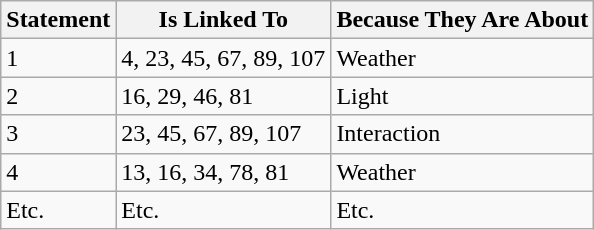<table class="wikitable">
<tr>
<th>Statement</th>
<th>Is Linked To</th>
<th>Because They Are About</th>
</tr>
<tr>
<td>1</td>
<td>4, 23, 45, 67, 89, 107</td>
<td>Weather</td>
</tr>
<tr>
<td>2</td>
<td>16, 29, 46, 81</td>
<td>Light</td>
</tr>
<tr>
<td>3</td>
<td>23, 45, 67, 89, 107</td>
<td>Interaction</td>
</tr>
<tr>
<td>4</td>
<td>13, 16, 34, 78, 81</td>
<td>Weather</td>
</tr>
<tr>
<td>Etc.</td>
<td>Etc.</td>
<td>Etc.</td>
</tr>
</table>
